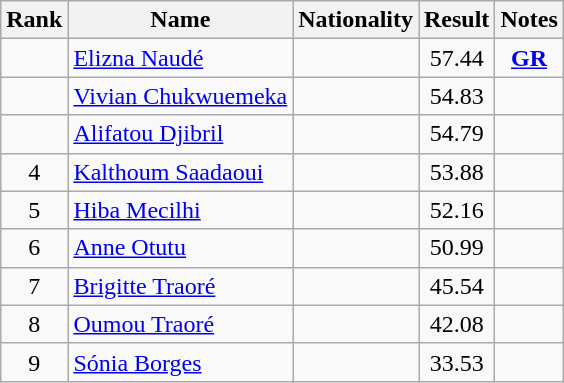<table class="wikitable sortable" style="text-align:center">
<tr>
<th>Rank</th>
<th>Name</th>
<th>Nationality</th>
<th>Result</th>
<th>Notes</th>
</tr>
<tr>
<td></td>
<td align=left><a href='#'>Elizna Naudé</a></td>
<td align=left></td>
<td>57.44</td>
<td><strong><a href='#'>GR</a></strong></td>
</tr>
<tr>
<td></td>
<td align=left><a href='#'>Vivian Chukwuemeka</a></td>
<td align=left></td>
<td>54.83</td>
<td></td>
</tr>
<tr>
<td></td>
<td align=left><a href='#'>Alifatou Djibril</a></td>
<td align=left></td>
<td>54.79</td>
<td></td>
</tr>
<tr>
<td>4</td>
<td align=left><a href='#'>Kalthoum Saadaoui</a></td>
<td align=left></td>
<td>53.88</td>
<td></td>
</tr>
<tr>
<td>5</td>
<td align=left><a href='#'>Hiba Mecilhi</a></td>
<td align=left></td>
<td>52.16</td>
<td></td>
</tr>
<tr>
<td>6</td>
<td align=left><a href='#'>Anne Otutu</a></td>
<td align=left></td>
<td>50.99</td>
<td></td>
</tr>
<tr>
<td>7</td>
<td align=left><a href='#'>Brigitte Traoré</a></td>
<td align=left></td>
<td>45.54</td>
<td></td>
</tr>
<tr>
<td>8</td>
<td align=left><a href='#'>Oumou Traoré</a></td>
<td align=left></td>
<td>42.08</td>
<td></td>
</tr>
<tr>
<td>9</td>
<td align=left><a href='#'>Sónia Borges</a></td>
<td align=left></td>
<td>33.53</td>
<td></td>
</tr>
</table>
